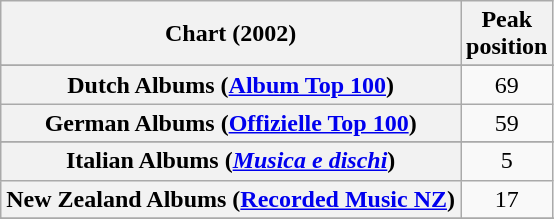<table class="wikitable plainrowheaders sortable" border="1" style="text-align:center">
<tr>
<th scope="col">Chart (2002)</th>
<th scope="col">Peak<br>position</th>
</tr>
<tr>
</tr>
<tr>
<th scope="row">Dutch Albums (<a href='#'>Album Top 100</a>)</th>
<td>69</td>
</tr>
<tr>
<th scope="row">German Albums (<a href='#'>Offizielle Top 100</a>)</th>
<td>59</td>
</tr>
<tr>
</tr>
<tr>
</tr>
<tr>
<th scope="row">Italian Albums (<em><a href='#'>Musica e dischi</a></em>)</th>
<td>5</td>
</tr>
<tr>
<th scope="row">New Zealand Albums (<a href='#'>Recorded Music NZ</a>)</th>
<td>17</td>
</tr>
<tr>
</tr>
<tr>
</tr>
</table>
